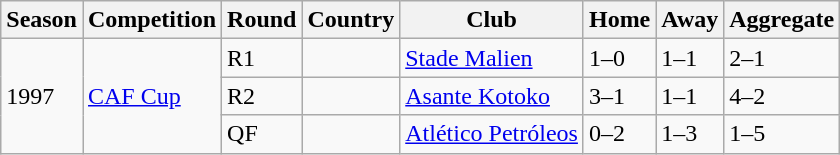<table class="wikitable">
<tr>
<th>Season</th>
<th>Competition</th>
<th>Round</th>
<th>Country</th>
<th>Club</th>
<th>Home</th>
<th>Away</th>
<th>Aggregate</th>
</tr>
<tr>
<td rowspan="3">1997</td>
<td rowspan="3"><a href='#'>CAF Cup</a></td>
<td>R1</td>
<td></td>
<td><a href='#'>Stade Malien</a></td>
<td>1–0</td>
<td>1–1</td>
<td>2–1</td>
</tr>
<tr>
<td>R2</td>
<td></td>
<td><a href='#'>Asante Kotoko</a></td>
<td>3–1</td>
<td>1–1</td>
<td>4–2</td>
</tr>
<tr>
<td>QF</td>
<td></td>
<td><a href='#'>Atlético Petróleos</a></td>
<td>0–2</td>
<td>1–3</td>
<td>1–5</td>
</tr>
</table>
